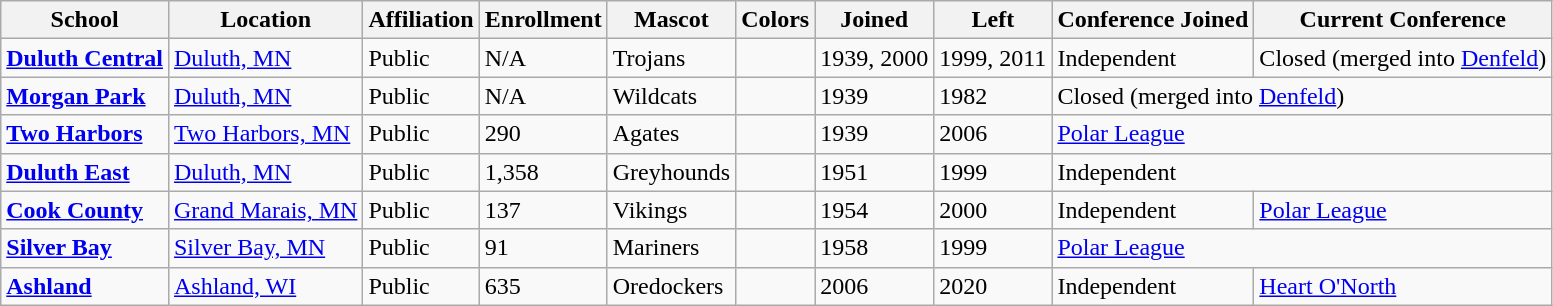<table class="wikitable sortable">
<tr>
<th>School</th>
<th>Location</th>
<th>Affiliation</th>
<th>Enrollment</th>
<th>Mascot</th>
<th>Colors</th>
<th>Joined</th>
<th>Left</th>
<th>Conference Joined</th>
<th>Current Conference</th>
</tr>
<tr>
<td><a href='#'><strong>Duluth Central</strong></a></td>
<td><a href='#'>Duluth, MN</a></td>
<td>Public</td>
<td>N/A</td>
<td>Trojans</td>
<td> </td>
<td>1939, 2000</td>
<td>1999, 2011</td>
<td>Independent</td>
<td>Closed (merged into <a href='#'>Denfeld</a>)</td>
</tr>
<tr>
<td><a href='#'><strong>Morgan Park</strong></a></td>
<td><a href='#'>Duluth, MN</a></td>
<td>Public</td>
<td>N/A</td>
<td>Wildcats</td>
<td> </td>
<td>1939</td>
<td>1982</td>
<td colspan="2">Closed (merged into <a href='#'>Denfeld</a>)</td>
</tr>
<tr>
<td><a href='#'><strong>Two Harbors</strong></a></td>
<td><a href='#'>Two Harbors, MN</a></td>
<td>Public</td>
<td>290</td>
<td>Agates</td>
<td> </td>
<td>1939</td>
<td>2006</td>
<td colspan="2"><a href='#'>Polar League</a></td>
</tr>
<tr>
<td><a href='#'><strong>Duluth East</strong></a></td>
<td><a href='#'>Duluth, MN</a></td>
<td>Public</td>
<td>1,358</td>
<td>Greyhounds</td>
<td> </td>
<td>1951</td>
<td>1999</td>
<td colspan="2">Independent</td>
</tr>
<tr>
<td><a href='#'><strong>Cook County</strong></a></td>
<td><a href='#'>Grand Marais, MN</a></td>
<td>Public</td>
<td>137</td>
<td>Vikings</td>
<td> </td>
<td>1954</td>
<td>2000</td>
<td>Independent</td>
<td><a href='#'>Polar League</a></td>
</tr>
<tr>
<td><a href='#'><strong>Silver Bay</strong></a></td>
<td><a href='#'>Silver Bay, MN</a></td>
<td>Public</td>
<td>91</td>
<td>Mariners</td>
<td> </td>
<td>1958</td>
<td>1999</td>
<td colspan="2"><a href='#'>Polar League</a></td>
</tr>
<tr>
<td><a href='#'><strong>Ashland</strong></a></td>
<td><a href='#'>Ashland, WI</a></td>
<td>Public</td>
<td>635</td>
<td>Oredockers</td>
<td> </td>
<td>2006</td>
<td>2020</td>
<td>Independent</td>
<td><a href='#'>Heart O'North</a></td>
</tr>
</table>
